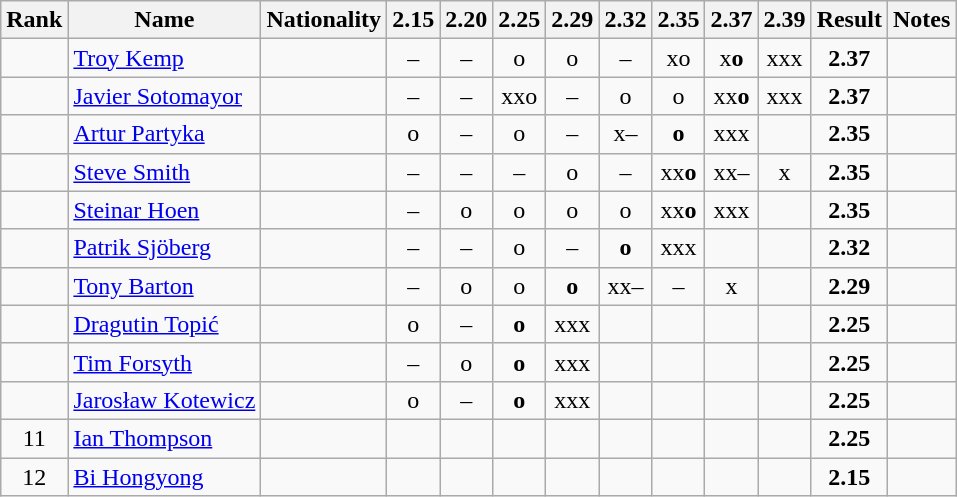<table class="wikitable sortable" style="text-align:center">
<tr>
<th>Rank</th>
<th>Name</th>
<th>Nationality</th>
<th>2.15</th>
<th>2.20</th>
<th>2.25</th>
<th>2.29</th>
<th>2.32</th>
<th>2.35</th>
<th>2.37</th>
<th>2.39</th>
<th>Result</th>
<th>Notes</th>
</tr>
<tr>
<td></td>
<td align=left><a href='#'>Troy Kemp</a></td>
<td align=left></td>
<td>–</td>
<td>–</td>
<td>o</td>
<td>o</td>
<td>–</td>
<td>xo</td>
<td>x<strong>o</strong></td>
<td>xxx</td>
<td><strong>2.37</strong></td>
<td></td>
</tr>
<tr>
<td></td>
<td align=left><a href='#'>Javier Sotomayor</a></td>
<td align=left></td>
<td>–</td>
<td>–</td>
<td>xxo</td>
<td>–</td>
<td>o</td>
<td>o</td>
<td>xx<strong>o</strong></td>
<td>xxx</td>
<td><strong>2.37</strong></td>
<td></td>
</tr>
<tr>
<td></td>
<td align=left><a href='#'>Artur Partyka</a></td>
<td align=left></td>
<td>o</td>
<td>–</td>
<td>o</td>
<td>–</td>
<td>x–</td>
<td><strong>o</strong></td>
<td>xxx</td>
<td></td>
<td><strong>2.35</strong></td>
<td></td>
</tr>
<tr>
<td></td>
<td align=left><a href='#'>Steve Smith</a></td>
<td align=left></td>
<td>–</td>
<td>–</td>
<td>–</td>
<td>o</td>
<td>–</td>
<td>xx<strong>o</strong></td>
<td>xx–</td>
<td>x</td>
<td><strong>2.35</strong></td>
<td></td>
</tr>
<tr>
<td></td>
<td align=left><a href='#'>Steinar Hoen</a></td>
<td align=left></td>
<td>–</td>
<td>o</td>
<td>o</td>
<td>o</td>
<td>o</td>
<td>xx<strong>o</strong></td>
<td>xxx</td>
<td></td>
<td><strong>2.35</strong></td>
<td></td>
</tr>
<tr>
<td></td>
<td align=left><a href='#'>Patrik Sjöberg</a></td>
<td align=left></td>
<td>–</td>
<td>–</td>
<td>o</td>
<td>–</td>
<td><strong>o</strong></td>
<td>xxx</td>
<td></td>
<td></td>
<td><strong>2.32</strong></td>
<td></td>
</tr>
<tr>
<td></td>
<td align=left><a href='#'>Tony Barton</a></td>
<td align=left></td>
<td>–</td>
<td>o</td>
<td>o</td>
<td><strong>o</strong></td>
<td>xx–</td>
<td>–</td>
<td>x</td>
<td></td>
<td><strong>2.29</strong></td>
<td></td>
</tr>
<tr>
<td></td>
<td align=left><a href='#'>Dragutin Topić</a></td>
<td align=left></td>
<td>o</td>
<td>–</td>
<td><strong>o</strong></td>
<td>xxx</td>
<td></td>
<td></td>
<td></td>
<td></td>
<td><strong>2.25</strong></td>
<td></td>
</tr>
<tr>
<td></td>
<td align=left><a href='#'>Tim Forsyth</a></td>
<td align=left></td>
<td>–</td>
<td>o</td>
<td><strong>o</strong></td>
<td>xxx</td>
<td></td>
<td></td>
<td></td>
<td></td>
<td><strong>2.25</strong></td>
<td></td>
</tr>
<tr>
<td></td>
<td align=left><a href='#'>Jarosław Kotewicz</a></td>
<td align=left></td>
<td>o</td>
<td>–</td>
<td><strong>o</strong></td>
<td>xxx</td>
<td></td>
<td></td>
<td></td>
<td></td>
<td><strong>2.25</strong></td>
<td></td>
</tr>
<tr>
<td>11</td>
<td align=left><a href='#'>Ian Thompson</a></td>
<td align=left></td>
<td></td>
<td></td>
<td></td>
<td></td>
<td></td>
<td></td>
<td></td>
<td></td>
<td><strong>2.25</strong></td>
<td></td>
</tr>
<tr>
<td>12</td>
<td align=left><a href='#'>Bi Hongyong</a></td>
<td align=left></td>
<td></td>
<td></td>
<td></td>
<td></td>
<td></td>
<td></td>
<td></td>
<td></td>
<td><strong>2.15</strong></td>
<td></td>
</tr>
</table>
